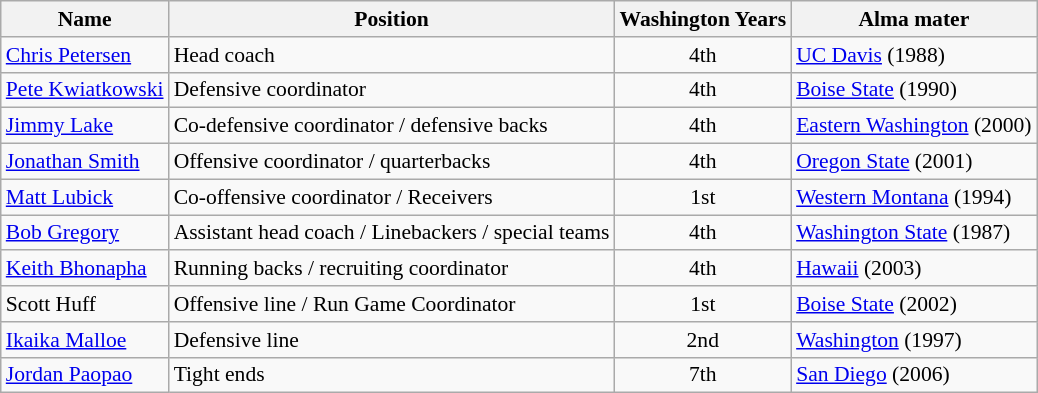<table class="wikitable" border="1" style="font-size:90%;">
<tr>
<th>Name</th>
<th>Position</th>
<th>Washington Years</th>
<th>Alma mater</th>
</tr>
<tr>
<td><a href='#'>Chris Petersen</a></td>
<td>Head coach</td>
<td align=center>4th</td>
<td><a href='#'>UC Davis</a> (1988)</td>
</tr>
<tr>
<td><a href='#'>Pete Kwiatkowski</a></td>
<td>Defensive coordinator</td>
<td align=center>4th</td>
<td><a href='#'>Boise State</a> (1990)</td>
</tr>
<tr>
<td><a href='#'>Jimmy Lake</a></td>
<td>Co-defensive coordinator / defensive backs</td>
<td align=center>4th</td>
<td><a href='#'>Eastern Washington</a> (2000)</td>
</tr>
<tr>
<td><a href='#'>Jonathan Smith</a></td>
<td>Offensive coordinator / quarterbacks</td>
<td align=center>4th</td>
<td><a href='#'>Oregon State</a> (2001)</td>
</tr>
<tr>
<td><a href='#'>Matt Lubick</a></td>
<td>Co-offensive coordinator / Receivers</td>
<td align=center>1st</td>
<td><a href='#'>Western Montana</a> (1994)</td>
</tr>
<tr>
<td><a href='#'>Bob Gregory</a></td>
<td>Assistant head coach / Linebackers / special teams</td>
<td align=center>4th</td>
<td><a href='#'>Washington State</a> (1987)</td>
</tr>
<tr>
<td><a href='#'>Keith Bhonapha</a></td>
<td>Running backs / recruiting coordinator</td>
<td align=center>4th</td>
<td><a href='#'>Hawaii</a> (2003)</td>
</tr>
<tr>
<td>Scott Huff</td>
<td>Offensive line / Run Game Coordinator</td>
<td align=center>1st</td>
<td><a href='#'>Boise State</a> (2002)</td>
</tr>
<tr>
<td><a href='#'>Ikaika Malloe</a></td>
<td>Defensive line</td>
<td align=center>2nd</td>
<td><a href='#'>Washington</a> (1997)</td>
</tr>
<tr>
<td><a href='#'>Jordan Paopao</a></td>
<td>Tight ends</td>
<td align=center>7th</td>
<td><a href='#'>San Diego</a> (2006)</td>
</tr>
</table>
